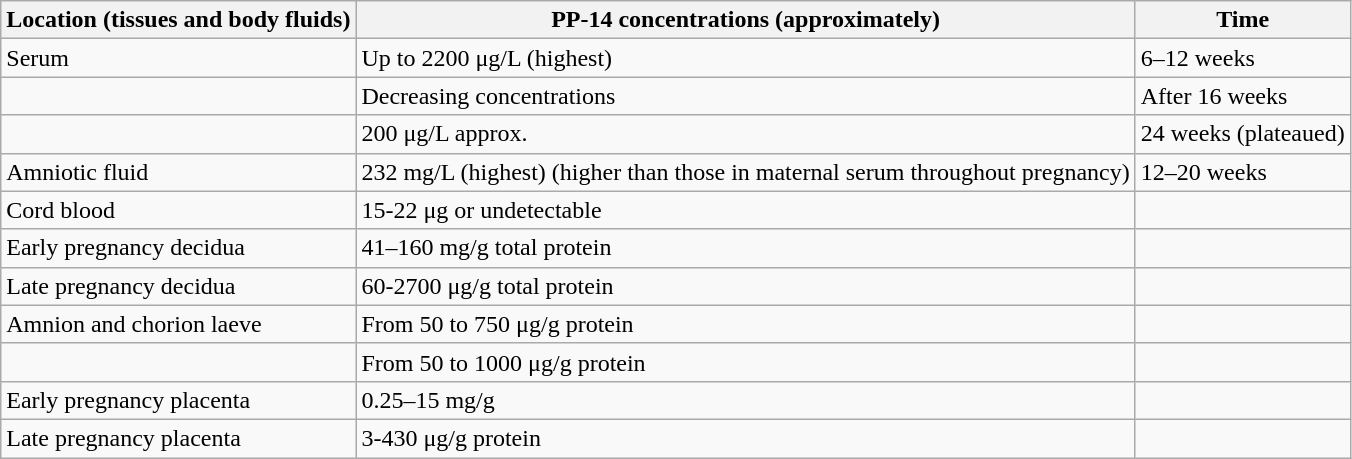<table class="wikitable">
<tr>
<th>Location (tissues and body fluids)</th>
<th>PP-14 concentrations (approximately)</th>
<th>Time</th>
</tr>
<tr>
<td>Serum</td>
<td>Up to 2200 μg/L (highest)</td>
<td>6–12 weeks</td>
</tr>
<tr>
<td></td>
<td>Decreasing concentrations</td>
<td>After 16 weeks</td>
</tr>
<tr>
<td></td>
<td>200 μg/L approx.</td>
<td>24 weeks (plateaued)</td>
</tr>
<tr>
<td>Amniotic fluid</td>
<td>232 mg/L (highest) (higher than those in maternal serum throughout pregnancy)</td>
<td>12–20 weeks</td>
</tr>
<tr>
<td>Cord blood</td>
<td>15-22 μg or undetectable</td>
<td></td>
</tr>
<tr>
<td>Early pregnancy decidua</td>
<td>41–160 mg/g total protein</td>
<td></td>
</tr>
<tr>
<td>Late pregnancy decidua</td>
<td>60-2700 μg/g total protein</td>
<td></td>
</tr>
<tr>
<td>Amnion and chorion laeve</td>
<td>From 50 to 750 μg/g protein</td>
<td></td>
</tr>
<tr>
<td></td>
<td>From 50 to 1000 μg/g protein</td>
<td></td>
</tr>
<tr>
<td>Early pregnancy placenta</td>
<td>0.25–15 mg/g</td>
<td></td>
</tr>
<tr>
<td>Late pregnancy placenta</td>
<td>3-430 μg/g protein</td>
<td></td>
</tr>
</table>
